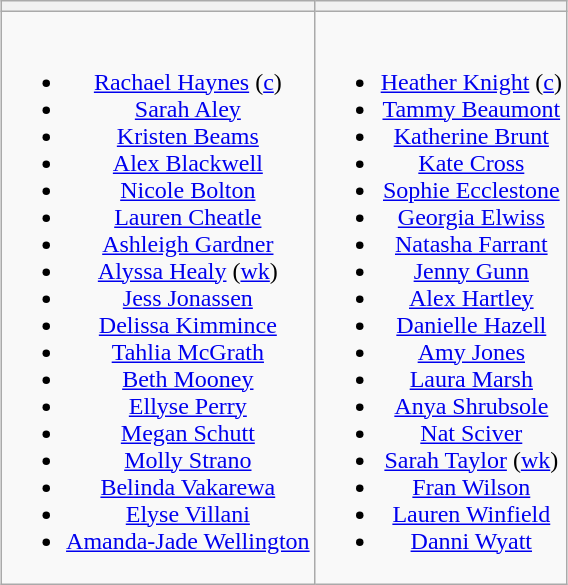<table class="wikitable" style="text-align:center; margin:auto">
<tr>
<th></th>
<th></th>
</tr>
<tr style="vertical-align:top">
<td><br><ul><li><a href='#'>Rachael Haynes</a> (<a href='#'>c</a>)</li><li><a href='#'>Sarah Aley</a></li><li><a href='#'>Kristen Beams</a></li><li><a href='#'>Alex Blackwell</a></li><li><a href='#'>Nicole Bolton</a></li><li><a href='#'>Lauren Cheatle</a></li><li><a href='#'>Ashleigh Gardner</a></li><li><a href='#'>Alyssa Healy</a> (<a href='#'>wk</a>)</li><li><a href='#'>Jess Jonassen</a></li><li><a href='#'>Delissa Kimmince</a></li><li><a href='#'>Tahlia McGrath</a></li><li><a href='#'>Beth Mooney</a></li><li><a href='#'>Ellyse Perry</a></li><li><a href='#'>Megan Schutt</a></li><li><a href='#'>Molly Strano</a></li><li><a href='#'>Belinda Vakarewa</a></li><li><a href='#'>Elyse Villani</a></li><li><a href='#'>Amanda-Jade Wellington</a></li></ul></td>
<td><br><ul><li><a href='#'>Heather Knight</a> (<a href='#'>c</a>)</li><li><a href='#'>Tammy Beaumont</a></li><li><a href='#'>Katherine Brunt</a></li><li><a href='#'>Kate Cross</a></li><li><a href='#'>Sophie Ecclestone</a></li><li><a href='#'>Georgia Elwiss</a></li><li><a href='#'>Natasha Farrant</a></li><li><a href='#'>Jenny Gunn</a></li><li><a href='#'>Alex Hartley</a></li><li><a href='#'>Danielle Hazell</a></li><li><a href='#'>Amy Jones</a></li><li><a href='#'>Laura Marsh</a></li><li><a href='#'>Anya Shrubsole</a></li><li><a href='#'>Nat Sciver</a></li><li><a href='#'>Sarah Taylor</a> (<a href='#'>wk</a>)</li><li><a href='#'>Fran Wilson</a></li><li><a href='#'>Lauren Winfield</a></li><li><a href='#'>Danni Wyatt</a></li></ul></td>
</tr>
</table>
